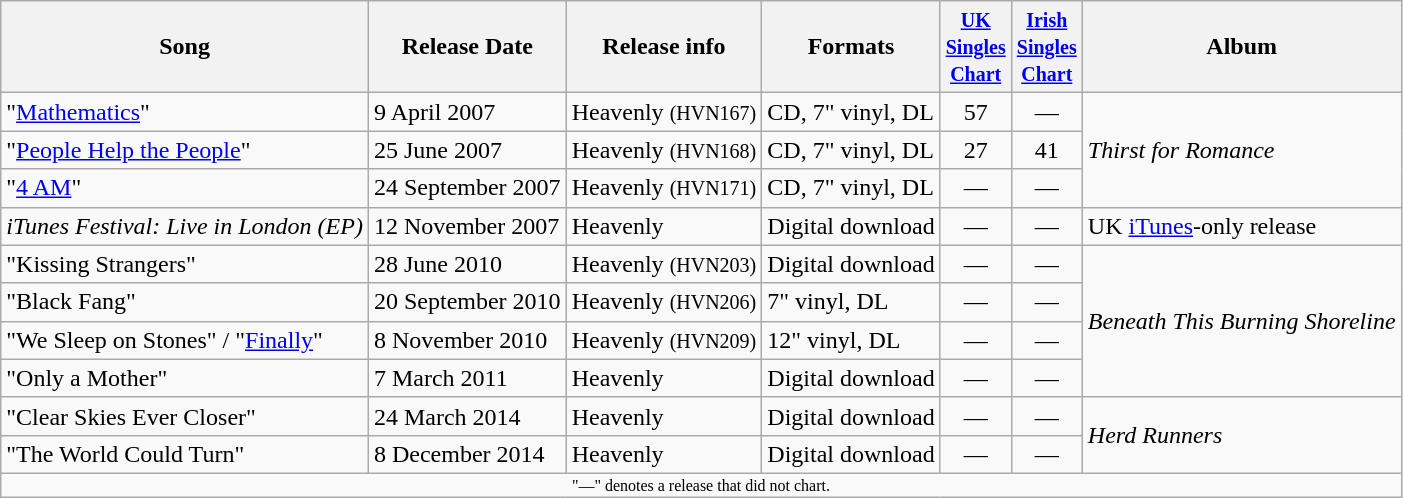<table class="wikitable">
<tr>
<th style="text-align:center;">Song</th>
<th style="text-align:center;">Release Date</th>
<th style="text-align:center;">Release info</th>
<th style="text-align:center;">Formats</th>
<th style="text-align:center; width:40px;"><small><a href='#'>UK Singles Chart</a></small><br></th>
<th style="text-align:center; width:40px;"><small><a href='#'>Irish Singles Chart</a></small><br></th>
<th style="text-align:center;">Album</th>
</tr>
<tr>
<td style="text-align:left; vertical-align:top;">"<a href='#'>Mathematics</a>"</td>
<td style="text-align:left; vertical-align:top;">9 April 2007</td>
<td style="text-align:left; vertical-align:top;">Heavenly <small>(HVN167)</small></td>
<td style="text-align:left; vertical-align:top;">CD, 7" vinyl, DL</td>
<td style="text-align:center; vertical-align:top;">57</td>
<td style="text-align:center; vertical-align:top;">—</td>
<td style="text-align:left;" rowspan="3"><em>Thirst for Romance</em></td>
</tr>
<tr style="vertical-align:top;">
<td style="text-align:left; ">"<a href='#'>People Help the People</a>"</td>
<td style="text-align:left; ">25 June 2007</td>
<td style="text-align:left; ">Heavenly <small>(HVN168)</small></td>
<td style="text-align:left; ">CD, 7" vinyl, DL</td>
<td style="text-align:center; ">27</td>
<td style="text-align:center; ">41</td>
</tr>
<tr>
<td style="text-align:left; vertical-align:top;">"<a href='#'>4 AM</a>"</td>
<td style="text-align:left; vertical-align:top;">24 September 2007</td>
<td style="text-align:left; vertical-align:top;">Heavenly <small>(HVN171)</small></td>
<td style="text-align:left; vertical-align:top;">CD, 7" vinyl, DL</td>
<td style="text-align:center; vertical-align:top;">—</td>
<td style="text-align:center; vertical-align:top;">—</td>
</tr>
<tr style="vertical-align:top;">
<td style="text-align:left; "><em>iTunes Festival: Live in London (EP)</em></td>
<td style="text-align:left; ">12 November 2007</td>
<td style="text-align:left; ">Heavenly</td>
<td style="text-align:left; ">Digital download</td>
<td style="text-align:center; ">—</td>
<td style="text-align:center; ">—</td>
<td style="text-align:left; ">UK <a href='#'>iTunes</a>-only release</td>
</tr>
<tr>
<td style="text-align:left; vertical-align:top;">"Kissing Strangers"</td>
<td style="text-align:left; vertical-align:top;">28 June 2010</td>
<td style="text-align:left; vertical-align:top;">Heavenly <small>(HVN203)</small></td>
<td style="text-align:left; vertical-align:top;">Digital download</td>
<td style="text-align:center; vertical-align:top;">—</td>
<td style="text-align:center; vertical-align:top;">—</td>
<td style="text-align:left;" rowspan="4"><em>Beneath This Burning Shoreline</em></td>
</tr>
<tr style="vertical-align:top;">
<td style="text-align:left; ">"Black Fang"</td>
<td style="text-align:left; ">20 September 2010</td>
<td style="text-align:left; ">Heavenly <small>(HVN206)</small></td>
<td style="text-align:left; ">7" vinyl, DL</td>
<td style="text-align:center; ">—</td>
<td style="text-align:center; ">—</td>
</tr>
<tr>
<td style="text-align:left; vertical-align:top;">"We Sleep on Stones" / "<a href='#'>Finally</a>"</td>
<td style="text-align:left; vertical-align:top;">8 November 2010</td>
<td style="text-align:left; vertical-align:top;">Heavenly <small>(HVN209)</small></td>
<td style="text-align:left; vertical-align:top;">12" vinyl, DL</td>
<td style="text-align:center; vertical-align:top;">—</td>
<td style="text-align:center; vertical-align:top;">—</td>
</tr>
<tr style="vertical-align:top;">
<td style="text-align:left; ">"Only a Mother"</td>
<td style="text-align:left; ">7 March 2011</td>
<td style="text-align:left; ">Heavenly</td>
<td style="text-align:left; ">Digital download</td>
<td style="text-align:center; ">—</td>
<td style="text-align:center; ">—</td>
</tr>
<tr>
<td style="text-align:left; vertical-align:top;">"Clear Skies Ever Closer"</td>
<td style="text-align:left; vertical-align:top;">24 March 2014</td>
<td style="text-align:left; vertical-align:top;">Heavenly</td>
<td style="text-align:left; vertical-align:top;">Digital download</td>
<td style="text-align:center; vertical-align:top;">—</td>
<td style="text-align:center; vertical-align:top;">—</td>
<td style="text-align:left;" rowspan="2"><em>Herd Runners</em></td>
</tr>
<tr style="vertical-align:top;">
<td style="text-align:left; ">"The World Could Turn"</td>
<td style="text-align:left; ">8 December 2014</td>
<td style="text-align:left; ">Heavenly</td>
<td style="text-align:left; ">Digital download</td>
<td style="text-align:center; ">—</td>
<td style="text-align:center; ">—</td>
</tr>
<tr>
<td colspan="7" style="text-align:center; font-size:8pt;">"—" denotes a release that did not chart.</td>
</tr>
</table>
